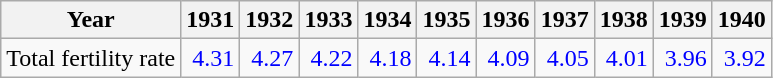<table class="wikitable " style="text-align:right">
<tr>
<th>Year</th>
<th>1931</th>
<th>1932</th>
<th>1933</th>
<th>1934</th>
<th>1935</th>
<th>1936</th>
<th>1937</th>
<th>1938</th>
<th>1939</th>
<th>1940</th>
</tr>
<tr>
<td align="left">Total fertility rate</td>
<td style="text-align:right; color:blue;">4.31</td>
<td style="text-align:right; color:blue;">4.27</td>
<td style="text-align:right; color:blue;">4.22</td>
<td style="text-align:right; color:blue;">4.18</td>
<td style="text-align:right; color:blue;">4.14</td>
<td style="text-align:right; color:blue;">4.09</td>
<td style="text-align:right; color:blue;">4.05</td>
<td style="text-align:right; color:blue;">4.01</td>
<td style="text-align:right; color:blue;">3.96</td>
<td style="text-align:right; color:blue;">3.92</td>
</tr>
</table>
